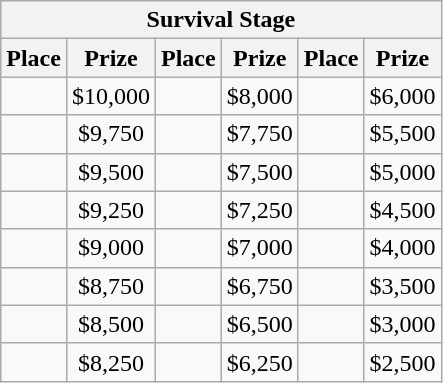<table class="wikitable" style="text-align:center; margin-top:0px;">
<tr>
<th colspan=6>Survival Stage</th>
</tr>
<tr>
<th>Place</th>
<th>Prize </th>
<th>Place</th>
<th>Prize </th>
<th>Place</th>
<th>Prize </th>
</tr>
<tr>
<td></td>
<td>$10,000</td>
<td></td>
<td>$8,000</td>
<td></td>
<td>$6,000</td>
</tr>
<tr>
<td></td>
<td>$9,750</td>
<td></td>
<td>$7,750</td>
<td></td>
<td>$5,500</td>
</tr>
<tr>
<td></td>
<td>$9,500</td>
<td></td>
<td>$7,500</td>
<td></td>
<td>$5,000</td>
</tr>
<tr>
<td></td>
<td>$9,250</td>
<td></td>
<td>$7,250</td>
<td></td>
<td>$4,500</td>
</tr>
<tr>
<td></td>
<td>$9,000</td>
<td></td>
<td>$7,000</td>
<td></td>
<td>$4,000</td>
</tr>
<tr>
<td></td>
<td>$8,750</td>
<td></td>
<td>$6,750</td>
<td></td>
<td>$3,500</td>
</tr>
<tr>
<td></td>
<td>$8,500</td>
<td></td>
<td>$6,500</td>
<td></td>
<td>$3,000</td>
</tr>
<tr>
<td></td>
<td>$8,250</td>
<td></td>
<td>$6,250</td>
<td></td>
<td>$2,500</td>
</tr>
</table>
